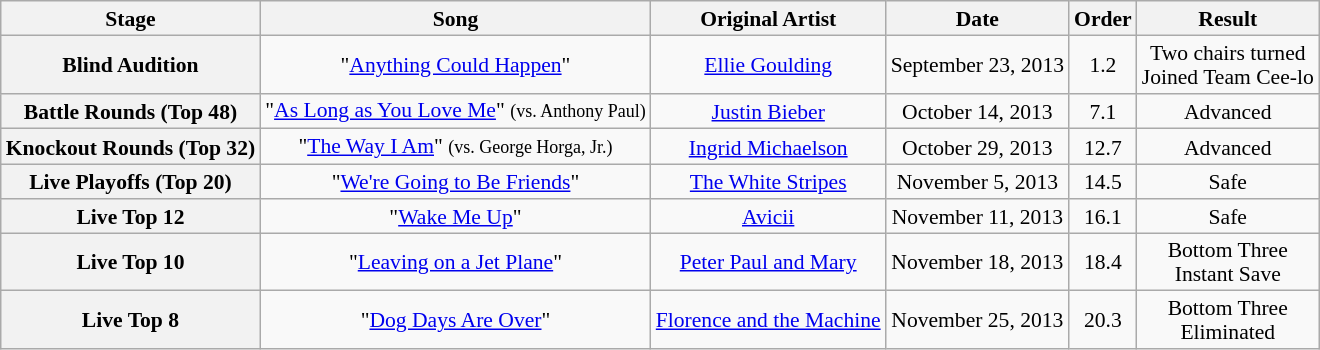<table class="wikitable" style="text-align:center; font-size:90%; line-height:16px;">
<tr>
<th scope="col">Stage</th>
<th scope="col">Song</th>
<th scope="col">Original Artist</th>
<th scope="col">Date</th>
<th scope="col">Order</th>
<th scope="col">Result</th>
</tr>
<tr>
<th scope="row">Blind Audition</th>
<td>"<a href='#'>Anything Could Happen</a>"</td>
<td><a href='#'>Ellie Goulding</a></td>
<td>September 23, 2013</td>
<td>1.2</td>
<td>Two chairs turned<br>Joined Team Cee-lo</td>
</tr>
<tr>
<th scope="row">Battle Rounds (Top 48)</th>
<td>"<a href='#'>As Long as You Love Me</a>" <small>(vs. Anthony Paul)</small></td>
<td><a href='#'>Justin Bieber</a></td>
<td>October 14, 2013</td>
<td>7.1</td>
<td>Advanced</td>
</tr>
<tr>
<th scope="row">Knockout Rounds (Top 32)</th>
<td>"<a href='#'>The Way I Am</a>"  <small>(vs. George Horga, Jr.)</small></td>
<td><a href='#'>Ingrid Michaelson</a></td>
<td>October 29, 2013</td>
<td>12.7</td>
<td>Advanced</td>
</tr>
<tr>
<th scope="row">Live Playoffs (Top 20)</th>
<td>"<a href='#'>We're Going to Be Friends</a>"</td>
<td><a href='#'>The White Stripes</a></td>
<td>November 5, 2013</td>
<td>14.5</td>
<td>Safe</td>
</tr>
<tr>
<th scope="row">Live Top 12</th>
<td>"<a href='#'>Wake Me Up</a>"</td>
<td><a href='#'>Avicii</a></td>
<td>November 11, 2013</td>
<td>16.1</td>
<td>Safe</td>
</tr>
<tr>
<th scope="row">Live Top 10</th>
<td>"<a href='#'>Leaving on a Jet Plane</a>"</td>
<td><a href='#'>Peter Paul and Mary</a></td>
<td>November 18, 2013</td>
<td>18.4</td>
<td>Bottom Three<br>Instant Save</td>
</tr>
<tr>
<th scope="row">Live Top 8</th>
<td>"<a href='#'>Dog Days Are Over</a>"</td>
<td><a href='#'>Florence and the Machine</a></td>
<td>November 25, 2013</td>
<td>20.3</td>
<td>Bottom Three<br>Eliminated</td>
</tr>
</table>
